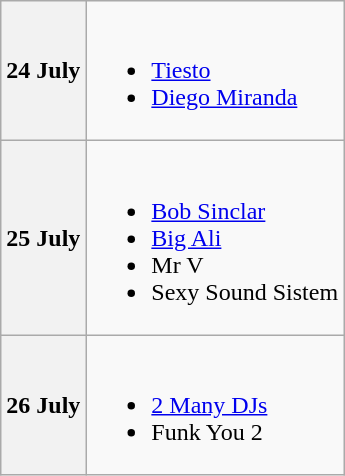<table class="wikitable">
<tr>
<th>24 July</th>
<td><br><ul><li><a href='#'>Tiesto</a></li><li><a href='#'>Diego Miranda</a></li></ul></td>
</tr>
<tr>
<th>25 July</th>
<td><br><ul><li><a href='#'>Bob Sinclar</a></li><li><a href='#'>Big Ali</a></li><li>Mr V</li><li>Sexy Sound Sistem</li></ul></td>
</tr>
<tr>
<th>26 July</th>
<td><br><ul><li><a href='#'>2 Many DJs</a></li><li>Funk You 2</li></ul></td>
</tr>
</table>
